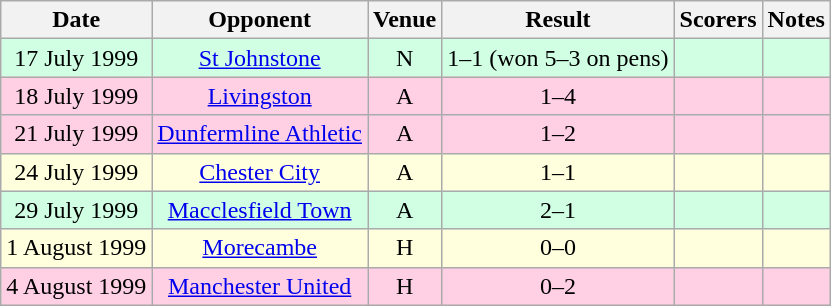<table class="wikitable sortable" style="font-size:100%; text-align:center">
<tr>
<th>Date</th>
<th>Opponent</th>
<th>Venue</th>
<th>Result</th>
<th>Scorers</th>
<th>Notes</th>
</tr>
<tr style="background-color: #d0ffe3;">
<td>17 July 1999</td>
<td><a href='#'>St Johnstone</a></td>
<td>N</td>
<td>1–1 (won 5–3 on pens)</td>
<td></td>
<td></td>
</tr>
<tr style="background-color: #ffd0e3;">
<td>18 July 1999</td>
<td><a href='#'>Livingston</a></td>
<td>A</td>
<td>1–4</td>
<td></td>
<td></td>
</tr>
<tr style="background-color: #ffd0e3;">
<td>21 July 1999</td>
<td><a href='#'>Dunfermline Athletic</a></td>
<td>A</td>
<td>1–2</td>
<td></td>
<td></td>
</tr>
<tr style="background-color: #ffffdd;">
<td>24 July 1999</td>
<td><a href='#'>Chester City</a></td>
<td>A</td>
<td>1–1</td>
<td></td>
<td></td>
</tr>
<tr style="background-color: #d0ffe3;">
<td>29 July 1999</td>
<td><a href='#'>Macclesfield Town</a></td>
<td>A</td>
<td>2–1</td>
<td></td>
<td></td>
</tr>
<tr style="background-color: #ffffdd;">
<td>1 August 1999</td>
<td><a href='#'>Morecambe</a></td>
<td>H</td>
<td>0–0</td>
<td></td>
<td></td>
</tr>
<tr style="background-color: #ffd0e3;">
<td>4 August 1999</td>
<td><a href='#'>Manchester United</a></td>
<td>H</td>
<td>0–2</td>
<td></td>
<td></td>
</tr>
</table>
